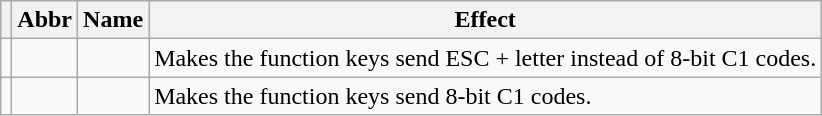<table class="wikitable">
<tr>
<th></th>
<th>Abbr</th>
<th>Name</th>
<th>Effect</th>
</tr>
<tr id=ACS6>
<td></td>
<td></td>
<td></td>
<td>Makes the function keys send ESC + letter instead of 8-bit C1 codes.</td>
</tr>
<tr id=ACS7>
<td></td>
<td></td>
<td></td>
<td>Makes the function keys send 8-bit C1 codes.</td>
</tr>
</table>
